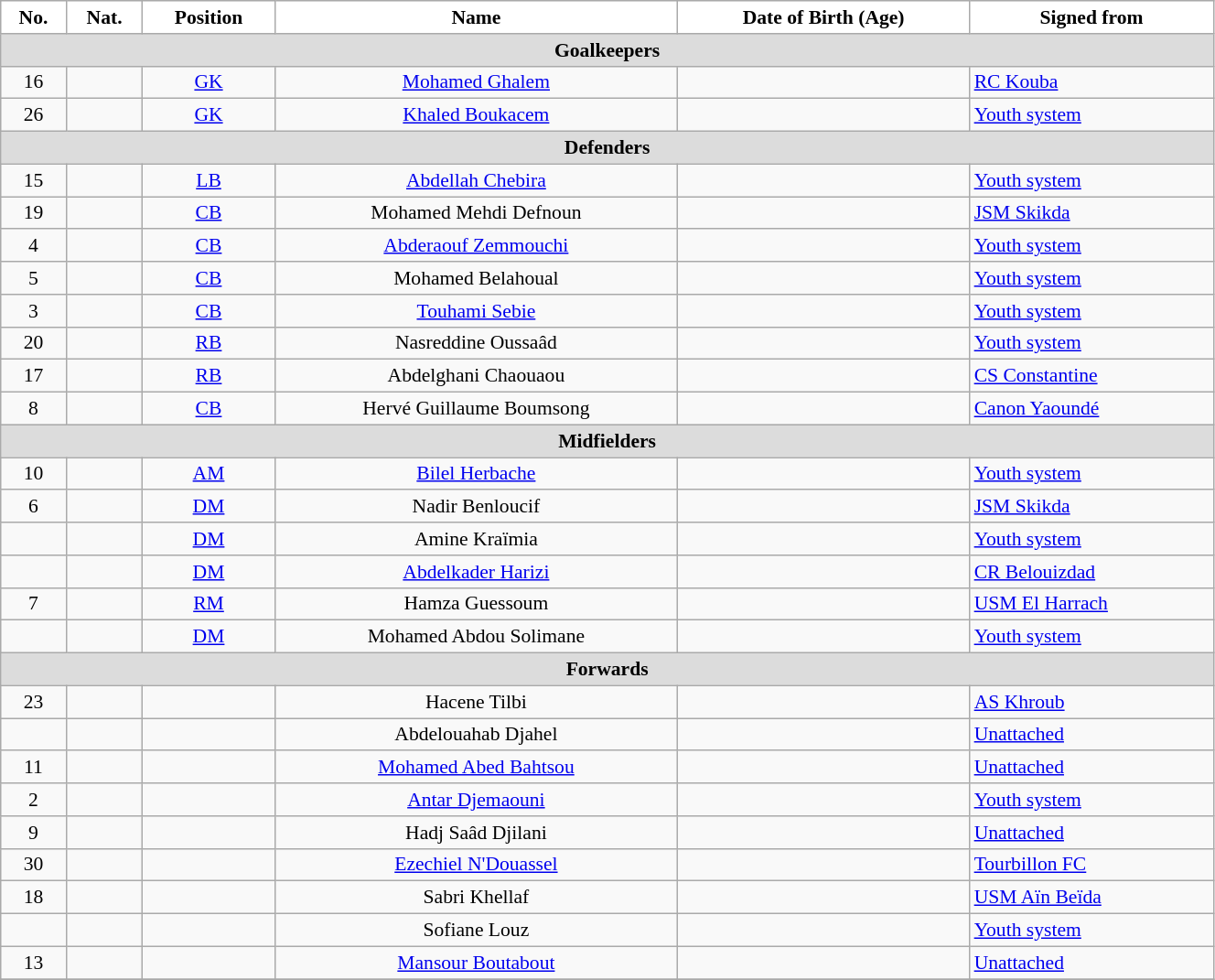<table class="wikitable" style="text-align:center; font-size:90%; width:70%">
<tr>
<th style="background:white; color:black; text-align:center;">No.</th>
<th style="background:white; color:black; text-align:center;">Nat.</th>
<th style="background:white; color:black; text-align:center;">Position</th>
<th style="background:white; color:black; text-align:center;">Name</th>
<th style="background:white; color:black; text-align:center;">Date of Birth (Age)</th>
<th style="background:white; color:black; text-align:center;">Signed from</th>
</tr>
<tr>
<th colspan=10 style="background:#DCDCDC; text-align:center;">Goalkeepers</th>
</tr>
<tr>
<td>16</td>
<td></td>
<td><a href='#'>GK</a></td>
<td><a href='#'>Mohamed Ghalem</a></td>
<td></td>
<td style="text-align:left"> <a href='#'>RC Kouba</a></td>
</tr>
<tr>
<td>26</td>
<td></td>
<td><a href='#'>GK</a></td>
<td><a href='#'>Khaled Boukacem</a></td>
<td></td>
<td style="text-align:left"> <a href='#'>Youth system</a></td>
</tr>
<tr>
<th colspan=10 style="background:#DCDCDC; text-align:center;">Defenders</th>
</tr>
<tr>
<td>15</td>
<td></td>
<td><a href='#'>LB</a></td>
<td><a href='#'>Abdellah Chebira</a></td>
<td></td>
<td style="text-align:left"> <a href='#'>Youth system</a></td>
</tr>
<tr>
<td>19</td>
<td></td>
<td><a href='#'>CB</a></td>
<td>Mohamed Mehdi Defnoun</td>
<td></td>
<td style="text-align:left"> <a href='#'>JSM Skikda</a></td>
</tr>
<tr>
<td>4</td>
<td></td>
<td><a href='#'>CB</a></td>
<td><a href='#'>Abderaouf Zemmouchi</a></td>
<td></td>
<td style="text-align:left"> <a href='#'>Youth system</a></td>
</tr>
<tr>
<td>5</td>
<td></td>
<td><a href='#'>CB</a></td>
<td>Mohamed Belahoual</td>
<td></td>
<td style="text-align:left"> <a href='#'>Youth system</a></td>
</tr>
<tr>
<td>3</td>
<td></td>
<td><a href='#'>CB</a></td>
<td><a href='#'>Touhami Sebie</a></td>
<td></td>
<td style="text-align:left"> <a href='#'>Youth system</a></td>
</tr>
<tr>
<td>20</td>
<td></td>
<td><a href='#'>RB</a></td>
<td>Nasreddine Oussaâd</td>
<td></td>
<td style="text-align:left"> <a href='#'>Youth system</a></td>
</tr>
<tr>
<td>17</td>
<td></td>
<td><a href='#'>RB</a></td>
<td>Abdelghani Chaouaou</td>
<td></td>
<td style="text-align:left"> <a href='#'>CS Constantine</a></td>
</tr>
<tr>
<td>8</td>
<td></td>
<td><a href='#'>CB</a></td>
<td>Hervé Guillaume Boumsong</td>
<td></td>
<td style="text-align:left"> <a href='#'>Canon Yaoundé</a></td>
</tr>
<tr>
<th colspan=10 style="background:#DCDCDC; text-align:center;">Midfielders</th>
</tr>
<tr>
<td>10</td>
<td></td>
<td><a href='#'>AM</a></td>
<td><a href='#'>Bilel Herbache</a></td>
<td></td>
<td style="text-align:left"> <a href='#'>Youth system</a></td>
</tr>
<tr>
<td>6</td>
<td></td>
<td><a href='#'>DM</a></td>
<td>Nadir Benloucif</td>
<td></td>
<td style="text-align:left"> <a href='#'>JSM Skikda</a></td>
</tr>
<tr>
<td></td>
<td></td>
<td><a href='#'>DM</a></td>
<td>Amine Kraïmia</td>
<td></td>
<td style="text-align:left"> <a href='#'>Youth system</a></td>
</tr>
<tr>
<td></td>
<td></td>
<td><a href='#'>DM</a></td>
<td><a href='#'>Abdelkader Harizi</a></td>
<td></td>
<td style="text-align:left"> <a href='#'>CR Belouizdad</a></td>
</tr>
<tr>
<td>7</td>
<td></td>
<td><a href='#'>RM</a></td>
<td>Hamza Guessoum</td>
<td></td>
<td style="text-align:left"> <a href='#'>USM El Harrach</a></td>
</tr>
<tr>
<td></td>
<td></td>
<td><a href='#'>DM</a></td>
<td>Mohamed Abdou Solimane</td>
<td></td>
<td style="text-align:left"> <a href='#'>Youth system</a></td>
</tr>
<tr>
<th colspan=10 style="background:#DCDCDC; text-align:center;">Forwards</th>
</tr>
<tr>
<td>23</td>
<td></td>
<td></td>
<td>Hacene Tilbi</td>
<td></td>
<td style="text-align:left"> <a href='#'>AS Khroub</a></td>
</tr>
<tr>
<td></td>
<td></td>
<td></td>
<td>Abdelouahab Djahel</td>
<td></td>
<td style="text-align:left"><a href='#'>Unattached</a></td>
</tr>
<tr>
<td>11</td>
<td></td>
<td></td>
<td><a href='#'>Mohamed Abed Bahtsou</a></td>
<td></td>
<td style="text-align:left"><a href='#'>Unattached</a></td>
</tr>
<tr>
<td>2</td>
<td></td>
<td></td>
<td><a href='#'>Antar Djemaouni</a></td>
<td></td>
<td style="text-align:left"> <a href='#'>Youth system</a></td>
</tr>
<tr>
<td>9</td>
<td></td>
<td></td>
<td>Hadj Saâd Djilani</td>
<td></td>
<td style="text-align:left"><a href='#'>Unattached</a></td>
</tr>
<tr>
<td>30</td>
<td></td>
<td></td>
<td><a href='#'>Ezechiel N'Douassel</a></td>
<td></td>
<td style="text-align:left"> <a href='#'>Tourbillon FC</a></td>
</tr>
<tr>
<td>18</td>
<td></td>
<td></td>
<td>Sabri Khellaf</td>
<td></td>
<td style="text-align:left"> <a href='#'>USM Aïn Beïda</a></td>
</tr>
<tr>
<td></td>
<td></td>
<td></td>
<td>Sofiane Louz</td>
<td></td>
<td style="text-align:left"> <a href='#'>Youth system</a></td>
</tr>
<tr>
<td>13</td>
<td></td>
<td></td>
<td><a href='#'>Mansour Boutabout</a></td>
<td></td>
<td style="text-align:left"><a href='#'>Unattached</a></td>
</tr>
<tr>
</tr>
</table>
